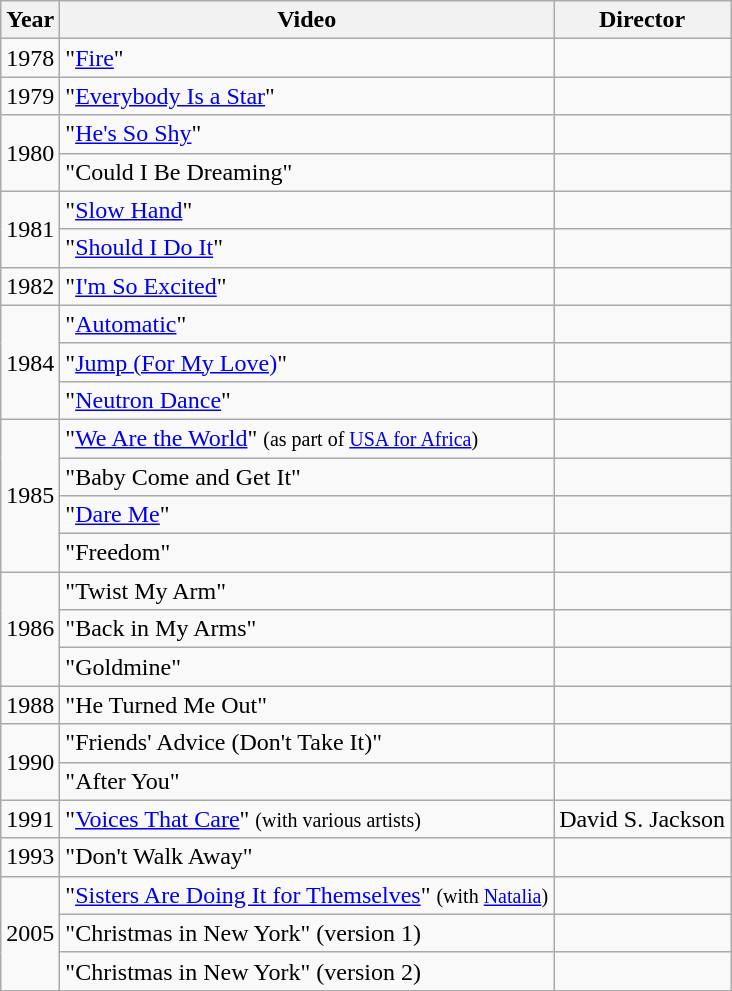<table class="wikitable">
<tr>
<th>Year</th>
<th>Video</th>
<th>Director</th>
</tr>
<tr>
<td>1978</td>
<td>"<a href='#'>Fire</a>"</td>
<td></td>
</tr>
<tr>
<td>1979</td>
<td>"<a href='#'>Everybody Is a Star</a>"</td>
<td></td>
</tr>
<tr>
<td rowspan="2">1980</td>
<td>"<a href='#'>He's So Shy</a>"</td>
<td></td>
</tr>
<tr>
<td>"Could I Be Dreaming"</td>
<td></td>
</tr>
<tr>
<td rowspan="2">1981</td>
<td>"<a href='#'>Slow Hand</a>"</td>
<td></td>
</tr>
<tr>
<td>"<a href='#'>Should I Do It</a>"</td>
<td></td>
</tr>
<tr>
<td>1982</td>
<td>"<a href='#'>I'm So Excited</a>"</td>
<td></td>
</tr>
<tr>
<td rowspan="3">1984</td>
<td>"<a href='#'>Automatic</a>"</td>
<td></td>
</tr>
<tr>
<td>"<a href='#'>Jump (For My Love)</a>"</td>
<td></td>
</tr>
<tr>
<td>"<a href='#'>Neutron Dance</a>"</td>
<td></td>
</tr>
<tr>
<td rowspan="4">1985</td>
<td>"<a href='#'>We Are the World</a>" <small>(as part of <a href='#'>USA for Africa</a>)</small></td>
<td></td>
</tr>
<tr>
<td>"Baby Come and Get It"</td>
<td></td>
</tr>
<tr>
<td>"<a href='#'>Dare Me</a>"</td>
<td></td>
</tr>
<tr>
<td>"Freedom"</td>
<td></td>
</tr>
<tr>
<td rowspan="3">1986</td>
<td>"Twist My Arm"</td>
<td></td>
</tr>
<tr>
<td>"Back in My Arms"</td>
<td></td>
</tr>
<tr>
<td>"Goldmine"</td>
<td></td>
</tr>
<tr>
<td>1988</td>
<td>"He Turned Me Out"</td>
<td></td>
</tr>
<tr>
<td rowspan="2">1990</td>
<td>"Friends' Advice (Don't Take It)"</td>
<td></td>
</tr>
<tr>
<td>"After You"</td>
<td></td>
</tr>
<tr>
<td>1991</td>
<td>"<a href='#'>Voices That Care</a>" <small>(with various artists)</small></td>
<td>David S. Jackson</td>
</tr>
<tr>
<td>1993</td>
<td>"Don't Walk Away"</td>
<td></td>
</tr>
<tr>
<td rowspan="3">2005</td>
<td>"<a href='#'>Sisters Are Doing It for Themselves</a>" <small>(with <a href='#'>Natalia</a>)</small></td>
<td></td>
</tr>
<tr>
<td>"Christmas in New York" (version 1)</td>
<td></td>
</tr>
<tr>
<td>"Christmas in New York" (version 2)</td>
<td></td>
</tr>
</table>
